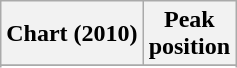<table class="wikitable sortable plainrowheaders">
<tr>
<th scope="col">Chart (2010)</th>
<th scope="col">Peak<br>position</th>
</tr>
<tr>
</tr>
<tr>
</tr>
<tr>
</tr>
<tr>
</tr>
</table>
